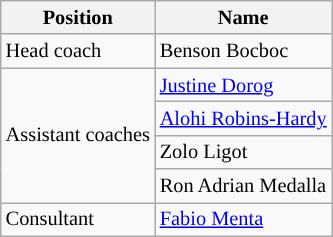<table class="wikitable" style="font-size:85%">
<tr>
<th>Position</th>
<th>Name</th>
</tr>
<tr>
<td>Head coach</td>
<td> Benson Bocboc</td>
</tr>
<tr>
<td rowspan="4">Assistant coaches</td>
<td> <a href='#'>Justine Dorog</a></td>
</tr>
<tr>
<td> <a href='#'>Alohi Robins-Hardy</a></td>
</tr>
<tr>
<td> Zolo Ligot</td>
</tr>
<tr>
<td> Ron Adrian Medalla</td>
</tr>
<tr>
<td>Consultant</td>
<td> <a href='#'>Fabio Menta</a></td>
</tr>
</table>
